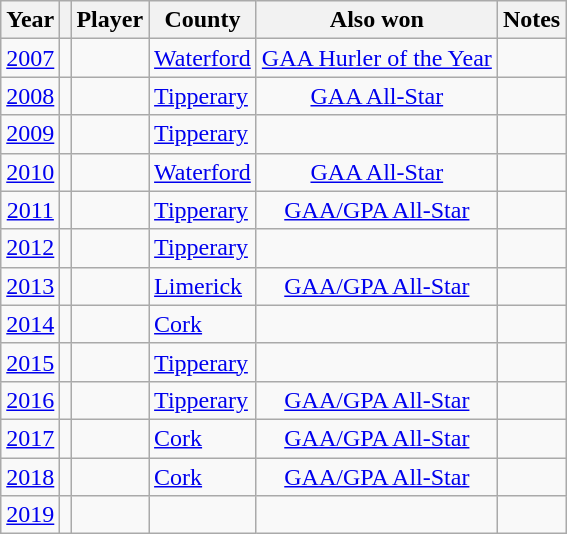<table class="sortable wikitable" style="text-align: center;">
<tr>
<th>Year</th>
<th></th>
<th>Player</th>
<th>County</th>
<th class="unsortable">Also won</th>
<th class="unsortable" align=center>Notes</th>
</tr>
<tr>
<td><a href='#'>2007</a></td>
<td></td>
<td align=left></td>
<td align=left><a href='#'>Waterford</a></td>
<td><a href='#'>GAA Hurler of the Year</a></td>
<td></td>
</tr>
<tr>
<td><a href='#'>2008</a></td>
<td></td>
<td align=left></td>
<td align=left><a href='#'>Tipperary</a></td>
<td><a href='#'>GAA All-Star</a></td>
<td></td>
</tr>
<tr>
<td><a href='#'>2009</a></td>
<td></td>
<td align=left></td>
<td align=left><a href='#'>Tipperary</a></td>
<td></td>
<td></td>
</tr>
<tr>
<td><a href='#'>2010</a></td>
<td></td>
<td align=left></td>
<td align=left><a href='#'>Waterford</a></td>
<td><a href='#'>GAA All-Star</a></td>
<td></td>
</tr>
<tr>
<td><a href='#'>2011</a></td>
<td></td>
<td align=left></td>
<td align=left><a href='#'>Tipperary</a></td>
<td><a href='#'>GAA/GPA All-Star</a></td>
<td></td>
</tr>
<tr>
<td><a href='#'>2012</a></td>
<td></td>
<td align=left></td>
<td align=left><a href='#'>Tipperary</a></td>
<td></td>
<td></td>
</tr>
<tr>
<td><a href='#'>2013</a></td>
<td></td>
<td align=left></td>
<td align=left><a href='#'>Limerick</a></td>
<td><a href='#'>GAA/GPA All-Star</a></td>
<td></td>
</tr>
<tr>
<td><a href='#'>2014</a></td>
<td></td>
<td align=left></td>
<td align=left><a href='#'>Cork</a></td>
<td></td>
<td></td>
</tr>
<tr>
<td><a href='#'>2015</a></td>
<td></td>
<td align=left></td>
<td align=left><a href='#'>Tipperary</a></td>
<td></td>
<td></td>
</tr>
<tr>
<td><a href='#'>2016</a></td>
<td></td>
<td align=left></td>
<td align=left><a href='#'>Tipperary</a></td>
<td><a href='#'>GAA/GPA All-Star</a></td>
<td></td>
</tr>
<tr>
<td><a href='#'>2017</a></td>
<td></td>
<td align=left></td>
<td align=left><a href='#'>Cork</a></td>
<td><a href='#'>GAA/GPA All-Star</a></td>
<td></td>
</tr>
<tr>
<td><a href='#'>2018</a></td>
<td></td>
<td align=left></td>
<td align=left><a href='#'>Cork</a></td>
<td><a href='#'>GAA/GPA All-Star</a></td>
<td></td>
</tr>
<tr>
<td><a href='#'>2019</a></td>
<td></td>
<td></td>
<td></td>
<td></td>
<td></td>
</tr>
</table>
